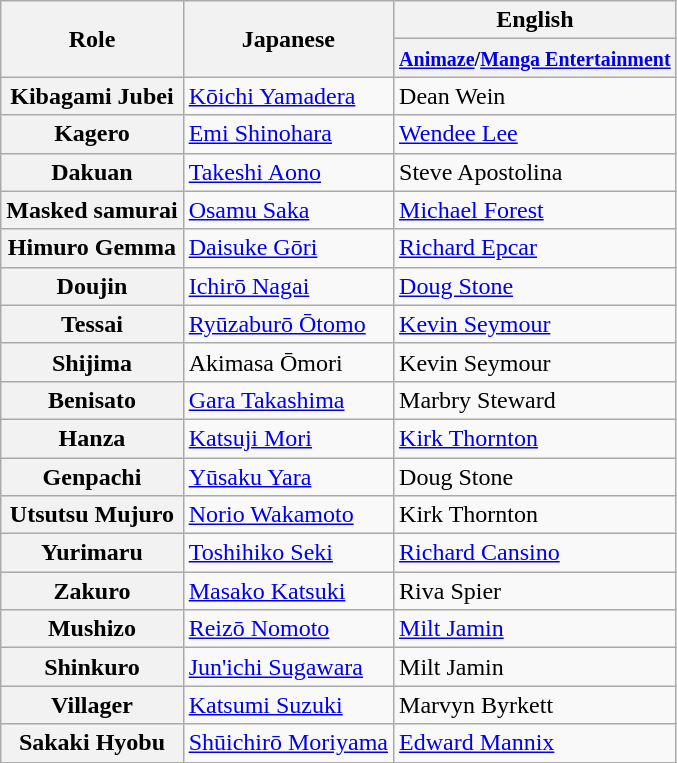<table class="wikitable mw-collapsible">
<tr>
<th rowspan="2">Role</th>
<th rowspan="2">Japanese</th>
<th>English</th>
</tr>
<tr>
<th><small><a href='#'>Animaze</a>/<a href='#'>Manga Entertainment</a></small></th>
</tr>
<tr>
<th><strong>Kibagami Jubei</strong></th>
<td><a href='#'>Kōichi Yamadera</a></td>
<td>Dean Wein</td>
</tr>
<tr>
<th><strong>Kagero</strong></th>
<td><a href='#'>Emi Shinohara</a></td>
<td><a href='#'>Wendee Lee</a></td>
</tr>
<tr>
<th><strong>Dakuan</strong></th>
<td><a href='#'>Takeshi Aono</a></td>
<td>Steve Apostolina</td>
</tr>
<tr>
<th><strong>Masked samurai</strong></th>
<td><a href='#'>Osamu Saka</a></td>
<td><a href='#'>Michael Forest</a></td>
</tr>
<tr>
<th><strong>Himuro Gemma</strong></th>
<td><a href='#'>Daisuke Gōri</a></td>
<td><a href='#'>Richard Epcar</a></td>
</tr>
<tr>
<th><strong>Doujin</strong></th>
<td><a href='#'>Ichirō Nagai</a></td>
<td><a href='#'>Doug Stone</a></td>
</tr>
<tr>
<th><strong>Tessai</strong></th>
<td><a href='#'>Ryūzaburō Ōtomo</a></td>
<td><a href='#'>Kevin Seymour</a></td>
</tr>
<tr>
<th><strong>Shijima</strong></th>
<td>Akimasa Ōmori</td>
<td>Kevin Seymour</td>
</tr>
<tr>
<th><strong>Benisato</strong></th>
<td><a href='#'>Gara Takashima</a></td>
<td>Marbry Steward</td>
</tr>
<tr>
<th><strong>Hanza</strong></th>
<td><a href='#'>Katsuji Mori</a></td>
<td><a href='#'>Kirk Thornton</a></td>
</tr>
<tr>
<th><strong>Genpachi</strong></th>
<td><a href='#'>Yūsaku Yara</a></td>
<td>Doug Stone</td>
</tr>
<tr>
<th><strong>Utsutsu Mujuro</strong></th>
<td><a href='#'>Norio Wakamoto</a></td>
<td>Kirk Thornton</td>
</tr>
<tr>
<th><strong>Yurimaru</strong></th>
<td><a href='#'>Toshihiko Seki</a></td>
<td><a href='#'>Richard Cansino</a></td>
</tr>
<tr>
<th><strong>Zakuro</strong></th>
<td><a href='#'>Masako Katsuki</a></td>
<td>Riva Spier</td>
</tr>
<tr>
<th><strong>Mushizo</strong></th>
<td><a href='#'>Reizō Nomoto</a></td>
<td><a href='#'>Milt Jamin</a></td>
</tr>
<tr>
<th><strong>Shinkuro</strong></th>
<td><a href='#'>Jun'ichi Sugawara</a></td>
<td>Milt Jamin</td>
</tr>
<tr>
<th><strong>Villager</strong></th>
<td><a href='#'>Katsumi Suzuki</a></td>
<td>Marvyn Byrkett</td>
</tr>
<tr>
<th><strong>Sakaki Hyobu</strong></th>
<td><a href='#'>Shūichirō Moriyama</a></td>
<td><a href='#'>Edward Mannix</a></td>
</tr>
</table>
